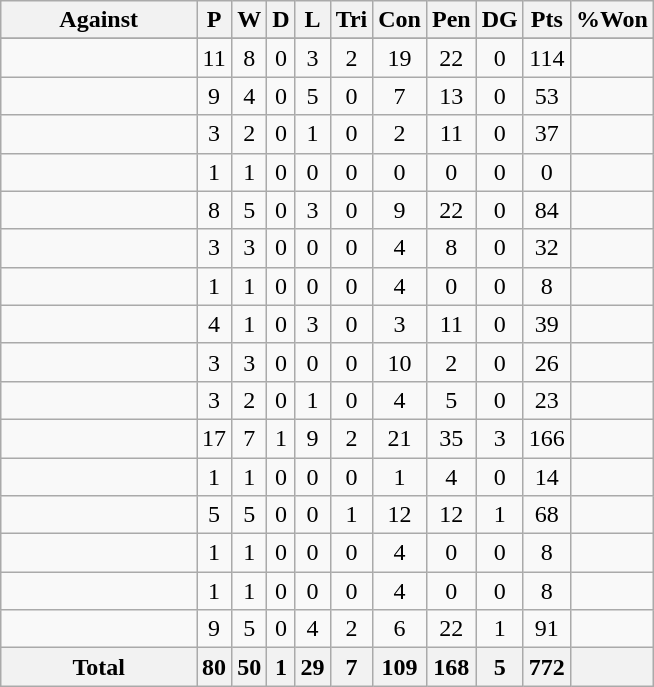<table class="wikitable sortable"  style="text-align:center; font-size:100%;">
<tr>
<th style="width:30%;">Against</th>
<th abbr="Played" style="width:15px;">P</th>
<th abbr="Won" style="width:10px;">W</th>
<th abbr="Drawn" style="width:10px;">D</th>
<th abbr="Lost" style="width:10px;">L</th>
<th abbr="Tries" style="width:15px;">Tri</th>
<th abbr="Conversions" style="width:15px;">Con</th>
<th abbr="Penalties" style="width:15px;">Pen</th>
<th abbr="Drop Goals" style="width:15px;">DG</th>
<th abbr="Points" style="width:18px;">Pts</th>
<th abbr="Won" style="width:18px;">%Won</th>
</tr>
<tr bgcolor="#d0ffd0" align="center">
</tr>
<tr>
<td align="left"></td>
<td>11</td>
<td>8</td>
<td>0</td>
<td>3</td>
<td>2</td>
<td>19</td>
<td>22</td>
<td>0</td>
<td>114</td>
<td></td>
</tr>
<tr>
<td align="left"></td>
<td>9</td>
<td>4</td>
<td>0</td>
<td>5</td>
<td>0</td>
<td>7</td>
<td>13</td>
<td>0</td>
<td>53</td>
<td></td>
</tr>
<tr>
<td align="left"></td>
<td>3</td>
<td>2</td>
<td>0</td>
<td>1</td>
<td>0</td>
<td>2</td>
<td>11</td>
<td>0</td>
<td>37</td>
<td></td>
</tr>
<tr>
<td align="left"></td>
<td>1</td>
<td>1</td>
<td>0</td>
<td>0</td>
<td>0</td>
<td>0</td>
<td>0</td>
<td>0</td>
<td>0</td>
<td></td>
</tr>
<tr>
<td align="left"></td>
<td>8</td>
<td>5</td>
<td>0</td>
<td>3</td>
<td>0</td>
<td>9</td>
<td>22</td>
<td>0</td>
<td>84</td>
<td></td>
</tr>
<tr>
<td align="left"></td>
<td>3</td>
<td>3</td>
<td>0</td>
<td>0</td>
<td>0</td>
<td>4</td>
<td>8</td>
<td>0</td>
<td>32</td>
<td></td>
</tr>
<tr>
<td align="left"></td>
<td>1</td>
<td>1</td>
<td>0</td>
<td>0</td>
<td>0</td>
<td>4</td>
<td>0</td>
<td>0</td>
<td>8</td>
<td></td>
</tr>
<tr>
<td align="left"></td>
<td>4</td>
<td>1</td>
<td>0</td>
<td>3</td>
<td>0</td>
<td>3</td>
<td>11</td>
<td>0</td>
<td>39</td>
<td></td>
</tr>
<tr>
<td align="left"></td>
<td>3</td>
<td>3</td>
<td>0</td>
<td>0</td>
<td>0</td>
<td>10</td>
<td>2</td>
<td>0</td>
<td>26</td>
<td></td>
</tr>
<tr>
<td align="left"></td>
<td>3</td>
<td>2</td>
<td>0</td>
<td>1</td>
<td>0</td>
<td>4</td>
<td>5</td>
<td>0</td>
<td>23</td>
<td></td>
</tr>
<tr>
<td align="left"></td>
<td>17</td>
<td>7</td>
<td>1</td>
<td>9</td>
<td>2</td>
<td>21</td>
<td>35</td>
<td>3</td>
<td>166</td>
<td></td>
</tr>
<tr>
<td align="left"></td>
<td>1</td>
<td>1</td>
<td>0</td>
<td>0</td>
<td>0</td>
<td>1</td>
<td>4</td>
<td>0</td>
<td>14</td>
<td></td>
</tr>
<tr>
<td align="left"></td>
<td>5</td>
<td>5</td>
<td>0</td>
<td>0</td>
<td>1</td>
<td>12</td>
<td>12</td>
<td>1</td>
<td>68</td>
<td></td>
</tr>
<tr>
<td align="left"></td>
<td>1</td>
<td>1</td>
<td>0</td>
<td>0</td>
<td>0</td>
<td>4</td>
<td>0</td>
<td>0</td>
<td>8</td>
<td></td>
</tr>
<tr>
<td align="left"></td>
<td>1</td>
<td>1</td>
<td>0</td>
<td>0</td>
<td>0</td>
<td>4</td>
<td>0</td>
<td>0</td>
<td>8</td>
<td></td>
</tr>
<tr>
<td align="left"></td>
<td>9</td>
<td>5</td>
<td>0</td>
<td>4</td>
<td>2</td>
<td>6</td>
<td>22</td>
<td>1</td>
<td>91</td>
<td></td>
</tr>
<tr>
<th>Total</th>
<th>80</th>
<th>50</th>
<th>1</th>
<th>29</th>
<th>7</th>
<th>109</th>
<th>168</th>
<th>5</th>
<th>772</th>
<th></th>
</tr>
</table>
